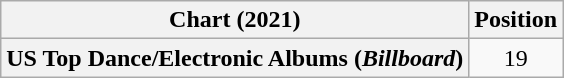<table class="wikitable plainrowheaders" style="text-align:center">
<tr>
<th scope="col">Chart (2021)</th>
<th scope="col">Position</th>
</tr>
<tr>
<th scope="row">US Top Dance/Electronic Albums (<em>Billboard</em>)</th>
<td>19</td>
</tr>
</table>
